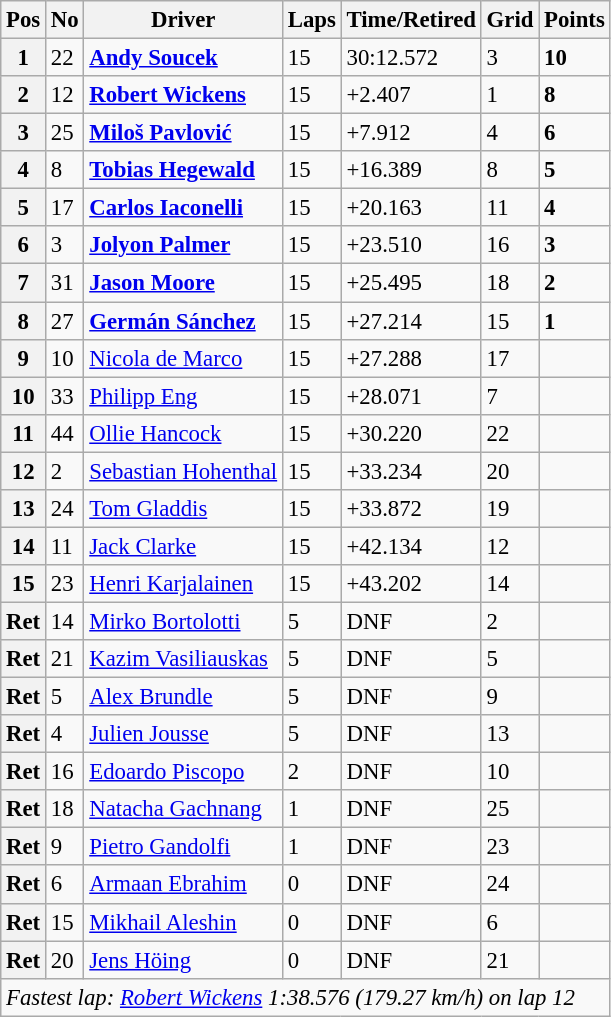<table class="wikitable" style="font-size:95%">
<tr>
<th>Pos</th>
<th>No</th>
<th>Driver</th>
<th>Laps</th>
<th>Time/Retired</th>
<th>Grid</th>
<th>Points</th>
</tr>
<tr>
<th>1</th>
<td>22</td>
<td> <strong><a href='#'>Andy Soucek</a></strong></td>
<td>15</td>
<td>30:12.572</td>
<td>3</td>
<td><strong>10</strong></td>
</tr>
<tr>
<th>2</th>
<td>12</td>
<td> <strong><a href='#'>Robert Wickens</a></strong></td>
<td>15</td>
<td>+2.407</td>
<td>1</td>
<td><strong>8</strong></td>
</tr>
<tr>
<th>3</th>
<td>25</td>
<td> <strong><a href='#'>Miloš Pavlović</a></strong></td>
<td>15</td>
<td>+7.912</td>
<td>4</td>
<td><strong>6</strong></td>
</tr>
<tr>
<th>4</th>
<td>8</td>
<td> <strong><a href='#'>Tobias Hegewald</a></strong></td>
<td>15</td>
<td>+16.389</td>
<td>8</td>
<td><strong>5</strong></td>
</tr>
<tr>
<th>5</th>
<td>17</td>
<td> <strong><a href='#'>Carlos Iaconelli</a></strong></td>
<td>15</td>
<td>+20.163</td>
<td>11</td>
<td><strong>4</strong></td>
</tr>
<tr>
<th>6</th>
<td>3</td>
<td> <strong><a href='#'>Jolyon Palmer</a></strong></td>
<td>15</td>
<td>+23.510</td>
<td>16</td>
<td><strong>3</strong></td>
</tr>
<tr>
<th>7</th>
<td>31</td>
<td> <strong><a href='#'>Jason Moore</a></strong></td>
<td>15</td>
<td>+25.495</td>
<td>18</td>
<td><strong>2</strong></td>
</tr>
<tr>
<th>8</th>
<td>27</td>
<td> <strong><a href='#'>Germán Sánchez</a></strong></td>
<td>15</td>
<td>+27.214</td>
<td>15</td>
<td><strong>1</strong></td>
</tr>
<tr>
<th>9</th>
<td>10</td>
<td> <a href='#'>Nicola de Marco</a></td>
<td>15</td>
<td>+27.288</td>
<td>17</td>
<td></td>
</tr>
<tr>
<th>10</th>
<td>33</td>
<td> <a href='#'>Philipp Eng</a></td>
<td>15</td>
<td>+28.071</td>
<td>7</td>
<td></td>
</tr>
<tr>
<th>11</th>
<td>44</td>
<td> <a href='#'>Ollie Hancock</a></td>
<td>15</td>
<td>+30.220</td>
<td>22</td>
<td></td>
</tr>
<tr>
<th>12</th>
<td>2</td>
<td> <a href='#'>Sebastian Hohenthal</a></td>
<td>15</td>
<td>+33.234</td>
<td>20</td>
<td></td>
</tr>
<tr>
<th>13</th>
<td>24</td>
<td> <a href='#'>Tom Gladdis</a></td>
<td>15</td>
<td>+33.872</td>
<td>19</td>
<td></td>
</tr>
<tr>
<th>14</th>
<td>11</td>
<td> <a href='#'>Jack Clarke</a></td>
<td>15</td>
<td>+42.134</td>
<td>12</td>
<td></td>
</tr>
<tr>
<th>15</th>
<td>23</td>
<td> <a href='#'>Henri Karjalainen</a></td>
<td>15</td>
<td>+43.202</td>
<td>14</td>
<td></td>
</tr>
<tr>
<th>Ret</th>
<td>14</td>
<td> <a href='#'>Mirko Bortolotti</a></td>
<td>5</td>
<td>DNF</td>
<td>2</td>
<td></td>
</tr>
<tr>
<th>Ret</th>
<td>21</td>
<td> <a href='#'>Kazim Vasiliauskas</a></td>
<td>5</td>
<td>DNF</td>
<td>5</td>
<td></td>
</tr>
<tr>
<th>Ret</th>
<td>5</td>
<td> <a href='#'>Alex Brundle</a></td>
<td>5</td>
<td>DNF</td>
<td>9</td>
<td></td>
</tr>
<tr>
<th>Ret</th>
<td>4</td>
<td> <a href='#'>Julien Jousse</a></td>
<td>5</td>
<td>DNF</td>
<td>13</td>
<td></td>
</tr>
<tr>
<th>Ret</th>
<td>16</td>
<td> <a href='#'>Edoardo Piscopo</a></td>
<td>2</td>
<td>DNF</td>
<td>10</td>
<td></td>
</tr>
<tr>
<th>Ret</th>
<td>18</td>
<td> <a href='#'>Natacha Gachnang</a></td>
<td>1</td>
<td>DNF</td>
<td>25</td>
<td></td>
</tr>
<tr>
<th>Ret</th>
<td>9</td>
<td> <a href='#'>Pietro Gandolfi</a></td>
<td>1</td>
<td>DNF</td>
<td>23</td>
<td></td>
</tr>
<tr>
<th>Ret</th>
<td>6</td>
<td> <a href='#'>Armaan Ebrahim</a></td>
<td>0</td>
<td>DNF</td>
<td>24</td>
<td></td>
</tr>
<tr>
<th>Ret</th>
<td>15</td>
<td> <a href='#'>Mikhail Aleshin</a></td>
<td>0</td>
<td>DNF</td>
<td>6</td>
<td></td>
</tr>
<tr>
<th>Ret</th>
<td>20</td>
<td> <a href='#'>Jens Höing</a></td>
<td>0</td>
<td>DNF</td>
<td>21</td>
<td></td>
</tr>
<tr>
<td colspan=8><em>Fastest lap: <a href='#'>Robert Wickens</a> 1:38.576 (179.27 km/h) on lap 12</em></td>
</tr>
</table>
